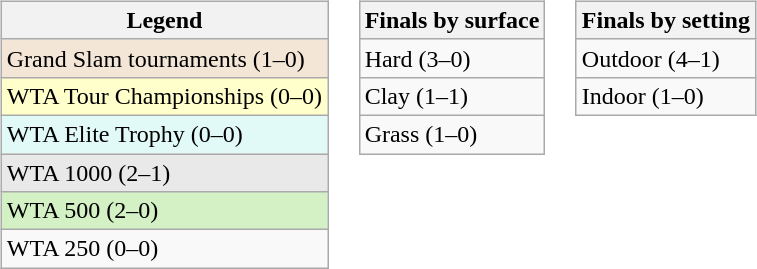<table>
<tr valign=top>
<td><br><table class="wikitable">
<tr>
<th>Legend</th>
</tr>
<tr>
<td style="background:#f3e6d7">Grand Slam tournaments (1–0)</td>
</tr>
<tr>
<td style="background:#ffc">WTA Tour Championships (0–0)</td>
</tr>
<tr>
<td style="background:#e2faf7">WTA Elite Trophy (0–0)</td>
</tr>
<tr>
<td style="background:#e9e9e9">WTA 1000 (2–1)</td>
</tr>
<tr>
<td style="background:#d4f1c5">WTA 500 (2–0)</td>
</tr>
<tr>
<td>WTA 250 (0–0)</td>
</tr>
</table>
</td>
<td><br><table class="wikitable">
<tr>
<th>Finals by surface</th>
</tr>
<tr>
<td>Hard (3–0)</td>
</tr>
<tr>
<td>Clay (1–1)</td>
</tr>
<tr>
<td>Grass (1–0)</td>
</tr>
</table>
</td>
<td><br><table class="wikitable">
<tr>
<th>Finals by setting</th>
</tr>
<tr>
<td>Outdoor (4–1)</td>
</tr>
<tr>
<td>Indoor (1–0)</td>
</tr>
</table>
</td>
</tr>
</table>
